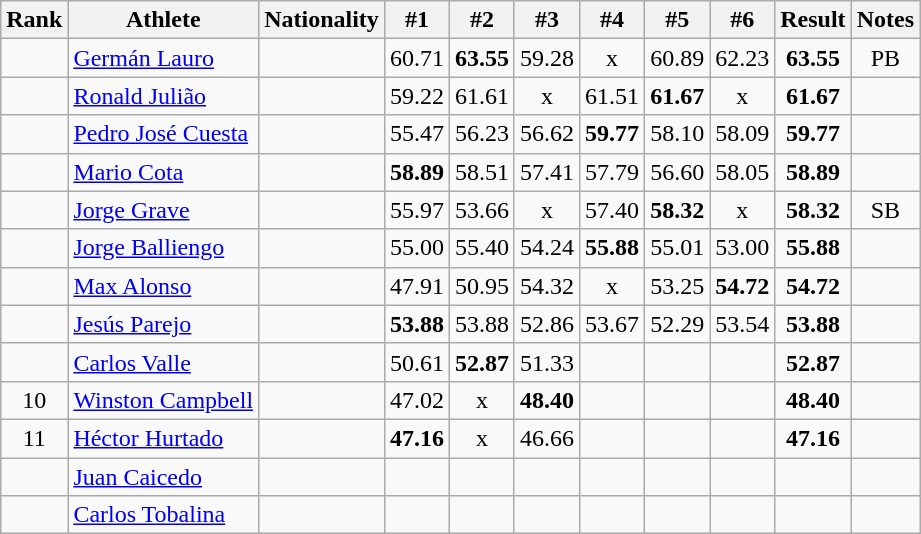<table class="wikitable sortable" style="text-align:center">
<tr>
<th>Rank</th>
<th>Athlete</th>
<th>Nationality</th>
<th>#1</th>
<th>#2</th>
<th>#3</th>
<th>#4</th>
<th>#5</th>
<th>#6</th>
<th>Result</th>
<th>Notes</th>
</tr>
<tr>
<td></td>
<td align="left"><a href='#'>Germán Lauro</a></td>
<td align=left></td>
<td>60.71</td>
<td><strong>63.55</strong></td>
<td>59.28</td>
<td>x</td>
<td>60.89</td>
<td>62.23</td>
<td><strong>63.55</strong></td>
<td>PB</td>
</tr>
<tr>
<td></td>
<td align="left"><a href='#'>Ronald Julião</a></td>
<td align=left></td>
<td>59.22</td>
<td>61.61</td>
<td>x</td>
<td>61.51</td>
<td><strong>61.67</strong></td>
<td>x</td>
<td><strong>61.67</strong></td>
<td></td>
</tr>
<tr>
<td></td>
<td align="left"><a href='#'>Pedro José Cuesta</a></td>
<td align=left></td>
<td>55.47</td>
<td>56.23</td>
<td>56.62</td>
<td><strong>59.77</strong></td>
<td>58.10</td>
<td>58.09</td>
<td><strong>59.77</strong></td>
<td></td>
</tr>
<tr>
<td></td>
<td align="left"><a href='#'>Mario Cota</a></td>
<td align=left></td>
<td><strong>58.89</strong></td>
<td>58.51</td>
<td>57.41</td>
<td>57.79</td>
<td>56.60</td>
<td>58.05</td>
<td><strong>58.89</strong></td>
<td></td>
</tr>
<tr>
<td></td>
<td align="left"><a href='#'>Jorge Grave</a></td>
<td align=left></td>
<td>55.97</td>
<td>53.66</td>
<td>x</td>
<td>57.40</td>
<td><strong>58.32</strong></td>
<td>x</td>
<td><strong>58.32</strong></td>
<td>SB</td>
</tr>
<tr>
<td></td>
<td align="left"><a href='#'>Jorge Balliengo</a></td>
<td align=left></td>
<td>55.00</td>
<td>55.40</td>
<td>54.24</td>
<td><strong>55.88</strong></td>
<td>55.01</td>
<td>53.00</td>
<td><strong>55.88</strong></td>
<td></td>
</tr>
<tr>
<td></td>
<td align="left"><a href='#'>Max Alonso</a></td>
<td align=left></td>
<td>47.91</td>
<td>50.95</td>
<td>54.32</td>
<td>x</td>
<td>53.25</td>
<td><strong>54.72</strong></td>
<td><strong>54.72</strong></td>
<td></td>
</tr>
<tr>
<td></td>
<td align="left"><a href='#'>Jesús Parejo</a></td>
<td align=left></td>
<td><strong>53.88</strong></td>
<td>53.88</td>
<td>52.86</td>
<td>53.67</td>
<td>52.29</td>
<td>53.54</td>
<td><strong>53.88</strong></td>
<td></td>
</tr>
<tr>
<td></td>
<td align="left"><a href='#'>Carlos Valle</a></td>
<td align=left></td>
<td>50.61</td>
<td><strong>52.87</strong></td>
<td>51.33</td>
<td></td>
<td></td>
<td></td>
<td><strong>52.87</strong></td>
<td></td>
</tr>
<tr>
<td>10</td>
<td align="left"><a href='#'>Winston Campbell</a></td>
<td align=left></td>
<td>47.02</td>
<td>x</td>
<td><strong>48.40</strong></td>
<td></td>
<td></td>
<td></td>
<td><strong>48.40</strong></td>
<td></td>
</tr>
<tr>
<td>11</td>
<td align="left"><a href='#'>Héctor Hurtado</a></td>
<td align=left></td>
<td><strong>47.16</strong></td>
<td>x</td>
<td>46.66</td>
<td></td>
<td></td>
<td></td>
<td><strong>47.16</strong></td>
<td></td>
</tr>
<tr>
<td></td>
<td align="left"><a href='#'>Juan Caicedo</a></td>
<td align=left></td>
<td></td>
<td></td>
<td></td>
<td></td>
<td></td>
<td></td>
<td><strong></strong></td>
<td></td>
</tr>
<tr>
<td></td>
<td align="left"><a href='#'>Carlos Tobalina</a></td>
<td align=left></td>
<td></td>
<td></td>
<td></td>
<td></td>
<td></td>
<td></td>
<td><strong></strong></td>
<td></td>
</tr>
</table>
